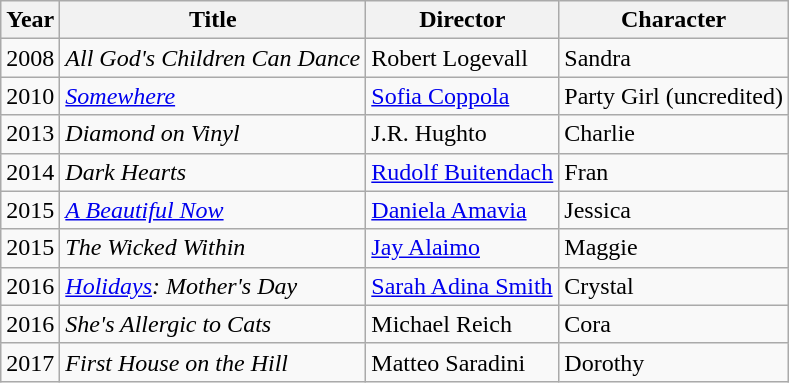<table class="wikitable">
<tr>
<th>Year</th>
<th>Title</th>
<th>Director</th>
<th>Character</th>
</tr>
<tr>
<td>2008</td>
<td><em>All God's Children Can Dance</em></td>
<td>Robert Logevall</td>
<td>Sandra</td>
</tr>
<tr>
<td>2010</td>
<td><em><a href='#'>Somewhere</a></em></td>
<td><a href='#'>Sofia Coppola</a></td>
<td>Party Girl (uncredited)</td>
</tr>
<tr>
<td>2013</td>
<td><em>Diamond on Vinyl</em></td>
<td>J.R. Hughto</td>
<td>Charlie</td>
</tr>
<tr>
<td>2014</td>
<td><em>Dark Hearts</em></td>
<td><a href='#'>Rudolf Buitendach</a></td>
<td>Fran</td>
</tr>
<tr>
<td>2015</td>
<td><em><a href='#'>A Beautiful Now</a></em></td>
<td><a href='#'>Daniela Amavia</a></td>
<td>Jessica</td>
</tr>
<tr>
<td>2015</td>
<td><em>The Wicked Within</em></td>
<td><a href='#'>Jay Alaimo</a></td>
<td>Maggie</td>
</tr>
<tr>
<td>2016</td>
<td><em><a href='#'>Holidays</a>: Mother's Day</em></td>
<td><a href='#'>Sarah Adina Smith</a></td>
<td>Crystal</td>
</tr>
<tr>
<td>2016</td>
<td><em>She's Allergic to Cats</em></td>
<td>Michael Reich</td>
<td>Cora</td>
</tr>
<tr>
<td>2017</td>
<td><em>First House on the Hill</em></td>
<td>Matteo Saradini</td>
<td>Dorothy</td>
</tr>
</table>
